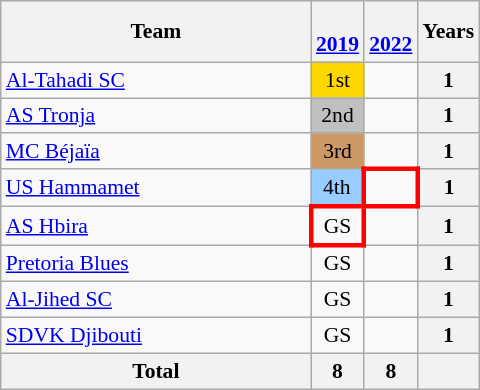<table class="wikitable" style="text-align:center; font-size:90%">
<tr>
<th width=200>Team</th>
<th><br><a href='#'>2019</a></th>
<th><br><a href='#'>2022</a></th>
<th>Years</th>
</tr>
<tr>
<td align=left> <a href='#'>Al-Tahadi SC</a></td>
<td bgcolor=Gold>1st</td>
<td></td>
<th>1</th>
</tr>
<tr>
<td align=left> <a href='#'>AS Tronja</a></td>
<td bgcolor=Silver>2nd</td>
<td></td>
<th>1</th>
</tr>
<tr>
<td align=left> <a href='#'>MC Béjaïa</a></td>
<td bgcolor=#cc9966>3rd</td>
<td></td>
<th>1</th>
</tr>
<tr>
<td align=left> <a href='#'>US Hammamet</a></td>
<td bgcolor=#9acdff>4th</td>
<td style="border: 3px solid red"></td>
<th>1</th>
</tr>
<tr>
<td align=left> <a href='#'>AS Hbira</a></td>
<td style="border: 3px solid red">GS</td>
<td></td>
<th>1</th>
</tr>
<tr>
<td align=left> <a href='#'>Pretoria Blues</a></td>
<td>GS</td>
<td></td>
<th>1</th>
</tr>
<tr>
<td align=left> <a href='#'>Al-Jihed SC</a></td>
<td>GS</td>
<td></td>
<th>1</th>
</tr>
<tr>
<td align=left> <a href='#'>SDVK Djibouti</a></td>
<td>GS</td>
<td></td>
<th>1</th>
</tr>
<tr>
<th>Total</th>
<th>8</th>
<th>8</th>
<th></th>
</tr>
</table>
